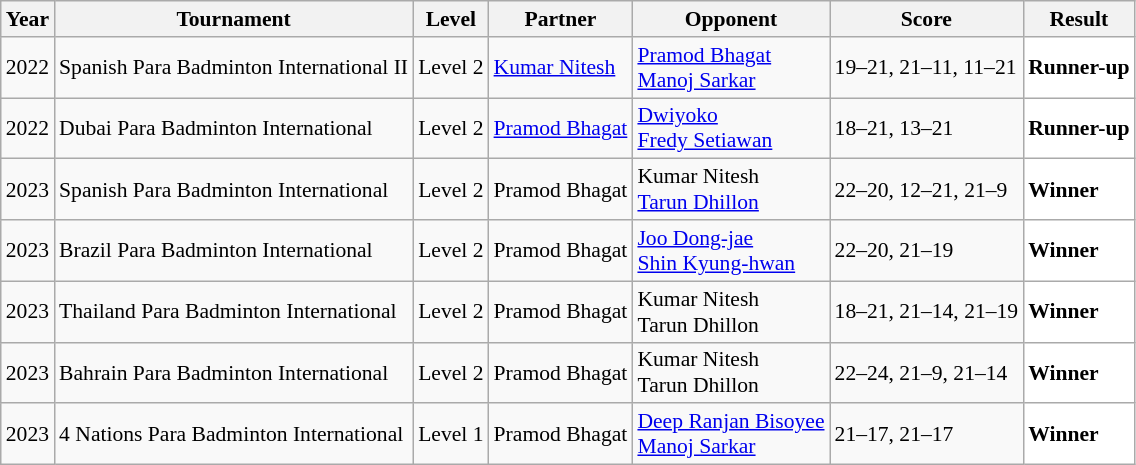<table class="sortable wikitable" style="font-size: 90%;">
<tr>
<th>Year</th>
<th>Tournament</th>
<th>Level</th>
<th>Partner</th>
<th>Opponent</th>
<th>Score</th>
<th>Result</th>
</tr>
<tr>
<td align="center">2022</td>
<td align="left">Spanish Para Badminton International II</td>
<td align="left">Level 2</td>
<td align="left"> <a href='#'>Kumar Nitesh</a></td>
<td align="left"> <a href='#'>Pramod Bhagat</a><br> <a href='#'>Manoj Sarkar</a></td>
<td align="left">19–21, 21–11, 11–21</td>
<td style="text-align:left; background:white"> <strong>Runner-up</strong></td>
</tr>
<tr>
<td align="center">2022</td>
<td align="left">Dubai Para Badminton International</td>
<td align="left">Level 2</td>
<td align="left"> <a href='#'>Pramod Bhagat</a></td>
<td align="left"> <a href='#'>Dwiyoko</a><br> <a href='#'>Fredy Setiawan</a></td>
<td align="left">18–21, 13–21</td>
<td style="text-align:left; background:white"> <strong>Runner-up</strong></td>
</tr>
<tr>
<td align="center">2023</td>
<td align="left">Spanish Para Badminton International</td>
<td align="left">Level 2</td>
<td align="left"> Pramod Bhagat</td>
<td align="left"> Kumar Nitesh<br> <a href='#'>Tarun Dhillon</a></td>
<td align="left">22–20, 12–21, 21–9</td>
<td style="text-align:left; background:white"> <strong>Winner</strong></td>
</tr>
<tr>
<td align="center">2023</td>
<td align="left">Brazil Para Badminton International</td>
<td align="left">Level 2</td>
<td align="left"> Pramod Bhagat</td>
<td align="left"> <a href='#'>Joo Dong-jae</a><br> <a href='#'>Shin Kyung-hwan</a></td>
<td align="left">22–20, 21–19</td>
<td style="text-align:left; background:white"> <strong>Winner</strong></td>
</tr>
<tr>
<td align="center">2023</td>
<td align="left">Thailand Para Badminton International</td>
<td align="left">Level 2</td>
<td align="left"> Pramod Bhagat</td>
<td align="left"> Kumar Nitesh<br> Tarun Dhillon</td>
<td align="left">18–21, 21–14, 21–19</td>
<td style="text-align:left; background:white"> <strong>Winner</strong></td>
</tr>
<tr>
<td align="center">2023</td>
<td align="left">Bahrain Para Badminton International</td>
<td align="left">Level 2</td>
<td align="left"> Pramod Bhagat</td>
<td align="left"> Kumar Nitesh<br> Tarun Dhillon</td>
<td align="left">22–24, 21–9, 21–14</td>
<td style="text-align:left; background:white"> <strong>Winner</strong></td>
</tr>
<tr>
<td align="center">2023</td>
<td align="left">4 Nations Para Badminton International</td>
<td align="left">Level 1</td>
<td align="left"> Pramod Bhagat</td>
<td align="left"> <a href='#'>Deep Ranjan Bisoyee</a><br> <a href='#'>Manoj Sarkar</a></td>
<td align="left">21–17, 21–17</td>
<td style="text-align:left; background:white"> <strong>Winner</strong></td>
</tr>
</table>
